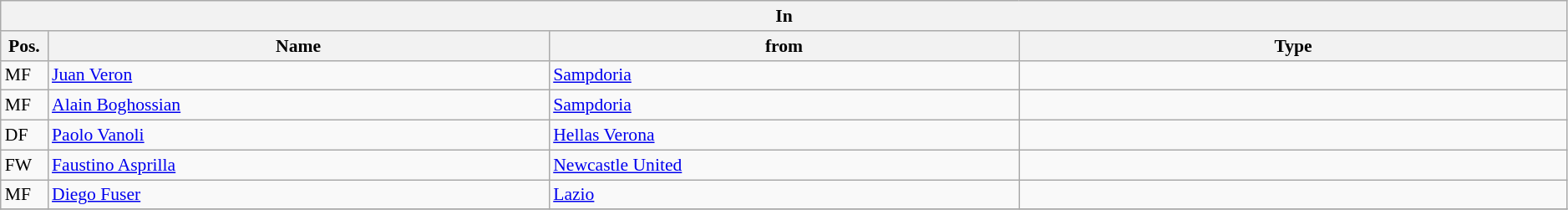<table class="wikitable" style="font-size:90%; width:99%">
<tr>
<th colspan="4">In</th>
</tr>
<tr>
<th width=3%>Pos.</th>
<th width=32%>Name</th>
<th width=30%>from</th>
<th width=35%>Type</th>
</tr>
<tr>
<td>MF</td>
<td><a href='#'>Juan Veron</a></td>
<td><a href='#'>Sampdoria</a></td>
<td></td>
</tr>
<tr>
<td>MF</td>
<td><a href='#'>Alain Boghossian</a></td>
<td><a href='#'>Sampdoria</a></td>
<td></td>
</tr>
<tr>
<td>DF</td>
<td><a href='#'>Paolo Vanoli</a></td>
<td><a href='#'>Hellas Verona</a></td>
<td></td>
</tr>
<tr>
<td>FW</td>
<td><a href='#'>Faustino Asprilla</a></td>
<td><a href='#'>Newcastle United</a></td>
<td></td>
</tr>
<tr>
<td>MF</td>
<td><a href='#'>Diego Fuser</a></td>
<td><a href='#'>Lazio</a></td>
<td></td>
</tr>
<tr>
</tr>
</table>
